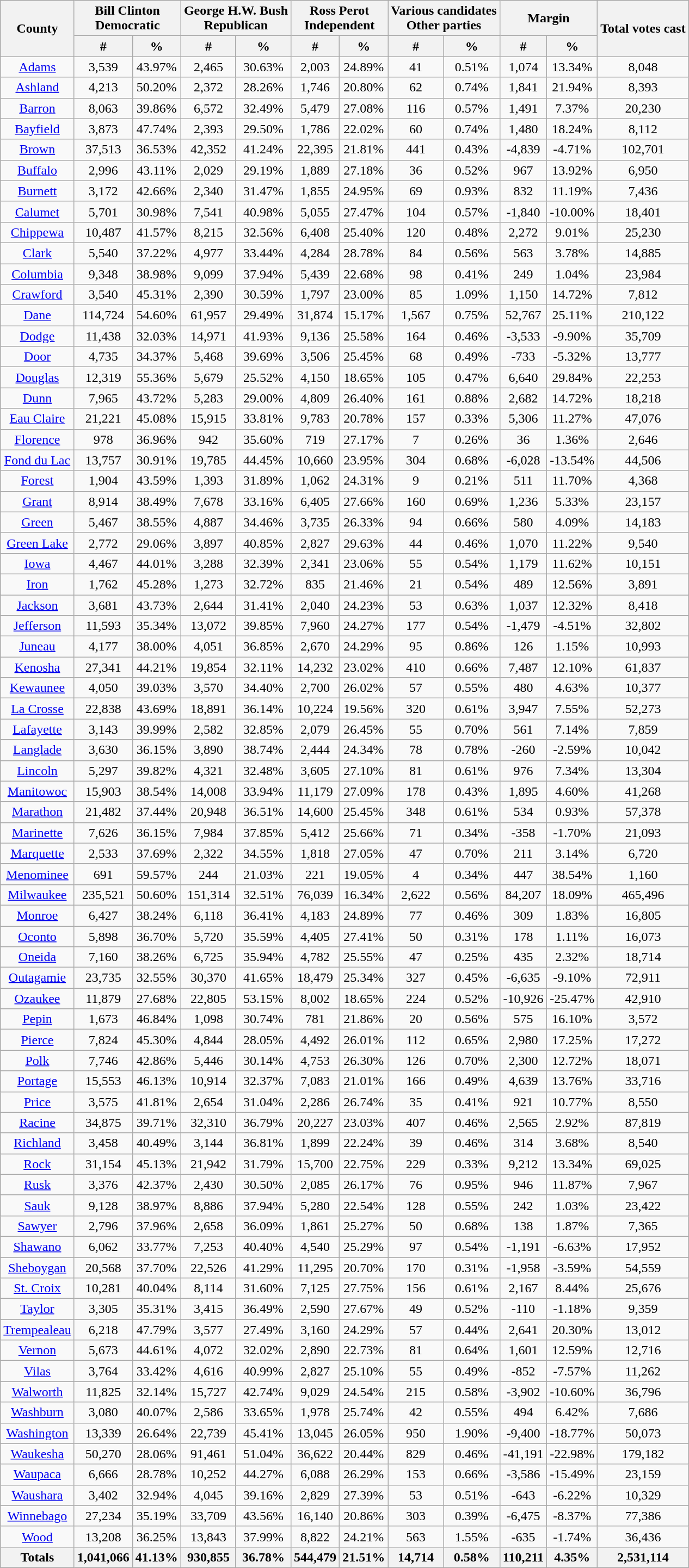<table class="wikitable sortable" style="text-align:center">
<tr>
<th style="text-align:center;" rowspan="2">County</th>
<th style="text-align:center;" colspan="2">Bill Clinton<br>Democratic</th>
<th style="text-align:center;" colspan="2">George H.W. Bush<br>Republican</th>
<th style="text-align:center;" colspan="2">Ross Perot<br>Independent</th>
<th style="text-align:center;" colspan="2">Various candidates<br>Other parties</th>
<th style="text-align:center;" colspan="2">Margin</th>
<th style="text-align:center;" rowspan="2">Total votes cast</th>
</tr>
<tr>
<th data-sort-type="number">#</th>
<th data-sort-type="number">%</th>
<th data-sort-type="number">#</th>
<th data-sort-type="number">%</th>
<th data-sort-type="number">#</th>
<th data-sort-type="number">%</th>
<th data-sort-type="number">#</th>
<th data-sort-type="number">%</th>
<th data-sort-type="number">#</th>
<th data-sort-type="number">%</th>
</tr>
<tr style="text-align:center;">
<td><a href='#'>Adams</a></td>
<td>3,539</td>
<td>43.97%</td>
<td>2,465</td>
<td>30.63%</td>
<td>2,003</td>
<td>24.89%</td>
<td>41</td>
<td>0.51%</td>
<td>1,074</td>
<td>13.34%</td>
<td>8,048</td>
</tr>
<tr style="text-align:center;">
<td><a href='#'>Ashland</a></td>
<td>4,213</td>
<td>50.20%</td>
<td>2,372</td>
<td>28.26%</td>
<td>1,746</td>
<td>20.80%</td>
<td>62</td>
<td>0.74%</td>
<td>1,841</td>
<td>21.94%</td>
<td>8,393</td>
</tr>
<tr style="text-align:center;">
<td><a href='#'>Barron</a></td>
<td>8,063</td>
<td>39.86%</td>
<td>6,572</td>
<td>32.49%</td>
<td>5,479</td>
<td>27.08%</td>
<td>116</td>
<td>0.57%</td>
<td>1,491</td>
<td>7.37%</td>
<td>20,230</td>
</tr>
<tr style="text-align:center;">
<td><a href='#'>Bayfield</a></td>
<td>3,873</td>
<td>47.74%</td>
<td>2,393</td>
<td>29.50%</td>
<td>1,786</td>
<td>22.02%</td>
<td>60</td>
<td>0.74%</td>
<td>1,480</td>
<td>18.24%</td>
<td>8,112</td>
</tr>
<tr style="text-align:center;">
<td><a href='#'>Brown</a></td>
<td>37,513</td>
<td>36.53%</td>
<td>42,352</td>
<td>41.24%</td>
<td>22,395</td>
<td>21.81%</td>
<td>441</td>
<td>0.43%</td>
<td>-4,839</td>
<td>-4.71%</td>
<td>102,701</td>
</tr>
<tr style="text-align:center;">
<td><a href='#'>Buffalo</a></td>
<td>2,996</td>
<td>43.11%</td>
<td>2,029</td>
<td>29.19%</td>
<td>1,889</td>
<td>27.18%</td>
<td>36</td>
<td>0.52%</td>
<td>967</td>
<td>13.92%</td>
<td>6,950</td>
</tr>
<tr style="text-align:center;">
<td><a href='#'>Burnett</a></td>
<td>3,172</td>
<td>42.66%</td>
<td>2,340</td>
<td>31.47%</td>
<td>1,855</td>
<td>24.95%</td>
<td>69</td>
<td>0.93%</td>
<td>832</td>
<td>11.19%</td>
<td>7,436</td>
</tr>
<tr style="text-align:center;">
<td><a href='#'>Calumet</a></td>
<td>5,701</td>
<td>30.98%</td>
<td>7,541</td>
<td>40.98%</td>
<td>5,055</td>
<td>27.47%</td>
<td>104</td>
<td>0.57%</td>
<td>-1,840</td>
<td>-10.00%</td>
<td>18,401</td>
</tr>
<tr style="text-align:center;">
<td><a href='#'>Chippewa</a></td>
<td>10,487</td>
<td>41.57%</td>
<td>8,215</td>
<td>32.56%</td>
<td>6,408</td>
<td>25.40%</td>
<td>120</td>
<td>0.48%</td>
<td>2,272</td>
<td>9.01%</td>
<td>25,230</td>
</tr>
<tr style="text-align:center;">
<td><a href='#'>Clark</a></td>
<td>5,540</td>
<td>37.22%</td>
<td>4,977</td>
<td>33.44%</td>
<td>4,284</td>
<td>28.78%</td>
<td>84</td>
<td>0.56%</td>
<td>563</td>
<td>3.78%</td>
<td>14,885</td>
</tr>
<tr style="text-align:center;">
<td><a href='#'>Columbia</a></td>
<td>9,348</td>
<td>38.98%</td>
<td>9,099</td>
<td>37.94%</td>
<td>5,439</td>
<td>22.68%</td>
<td>98</td>
<td>0.41%</td>
<td>249</td>
<td>1.04%</td>
<td>23,984</td>
</tr>
<tr style="text-align:center;">
<td><a href='#'>Crawford</a></td>
<td>3,540</td>
<td>45.31%</td>
<td>2,390</td>
<td>30.59%</td>
<td>1,797</td>
<td>23.00%</td>
<td>85</td>
<td>1.09%</td>
<td>1,150</td>
<td>14.72%</td>
<td>7,812</td>
</tr>
<tr style="text-align:center;">
<td><a href='#'>Dane</a></td>
<td>114,724</td>
<td>54.60%</td>
<td>61,957</td>
<td>29.49%</td>
<td>31,874</td>
<td>15.17%</td>
<td>1,567</td>
<td>0.75%</td>
<td>52,767</td>
<td>25.11%</td>
<td>210,122</td>
</tr>
<tr style="text-align:center;">
<td><a href='#'>Dodge</a></td>
<td>11,438</td>
<td>32.03%</td>
<td>14,971</td>
<td>41.93%</td>
<td>9,136</td>
<td>25.58%</td>
<td>164</td>
<td>0.46%</td>
<td>-3,533</td>
<td>-9.90%</td>
<td>35,709</td>
</tr>
<tr style="text-align:center;">
<td><a href='#'>Door</a></td>
<td>4,735</td>
<td>34.37%</td>
<td>5,468</td>
<td>39.69%</td>
<td>3,506</td>
<td>25.45%</td>
<td>68</td>
<td>0.49%</td>
<td>-733</td>
<td>-5.32%</td>
<td>13,777</td>
</tr>
<tr style="text-align:center;">
<td><a href='#'>Douglas</a></td>
<td>12,319</td>
<td>55.36%</td>
<td>5,679</td>
<td>25.52%</td>
<td>4,150</td>
<td>18.65%</td>
<td>105</td>
<td>0.47%</td>
<td>6,640</td>
<td>29.84%</td>
<td>22,253</td>
</tr>
<tr style="text-align:center;">
<td><a href='#'>Dunn</a></td>
<td>7,965</td>
<td>43.72%</td>
<td>5,283</td>
<td>29.00%</td>
<td>4,809</td>
<td>26.40%</td>
<td>161</td>
<td>0.88%</td>
<td>2,682</td>
<td>14.72%</td>
<td>18,218</td>
</tr>
<tr style="text-align:center;">
<td><a href='#'>Eau Claire</a></td>
<td>21,221</td>
<td>45.08%</td>
<td>15,915</td>
<td>33.81%</td>
<td>9,783</td>
<td>20.78%</td>
<td>157</td>
<td>0.33%</td>
<td>5,306</td>
<td>11.27%</td>
<td>47,076</td>
</tr>
<tr style="text-align:center;">
<td><a href='#'>Florence</a></td>
<td>978</td>
<td>36.96%</td>
<td>942</td>
<td>35.60%</td>
<td>719</td>
<td>27.17%</td>
<td>7</td>
<td>0.26%</td>
<td>36</td>
<td>1.36%</td>
<td>2,646</td>
</tr>
<tr style="text-align:center;">
<td><a href='#'>Fond du Lac</a></td>
<td>13,757</td>
<td>30.91%</td>
<td>19,785</td>
<td>44.45%</td>
<td>10,660</td>
<td>23.95%</td>
<td>304</td>
<td>0.68%</td>
<td>-6,028</td>
<td>-13.54%</td>
<td>44,506</td>
</tr>
<tr style="text-align:center;">
<td><a href='#'>Forest</a></td>
<td>1,904</td>
<td>43.59%</td>
<td>1,393</td>
<td>31.89%</td>
<td>1,062</td>
<td>24.31%</td>
<td>9</td>
<td>0.21%</td>
<td>511</td>
<td>11.70%</td>
<td>4,368</td>
</tr>
<tr style="text-align:center;">
<td><a href='#'>Grant</a></td>
<td>8,914</td>
<td>38.49%</td>
<td>7,678</td>
<td>33.16%</td>
<td>6,405</td>
<td>27.66%</td>
<td>160</td>
<td>0.69%</td>
<td>1,236</td>
<td>5.33%</td>
<td>23,157</td>
</tr>
<tr style="text-align:center;">
<td><a href='#'>Green</a></td>
<td>5,467</td>
<td>38.55%</td>
<td>4,887</td>
<td>34.46%</td>
<td>3,735</td>
<td>26.33%</td>
<td>94</td>
<td>0.66%</td>
<td>580</td>
<td>4.09%</td>
<td>14,183</td>
</tr>
<tr style="text-align:center;">
<td><a href='#'>Green Lake</a></td>
<td>2,772</td>
<td>29.06%</td>
<td>3,897</td>
<td>40.85%</td>
<td>2,827</td>
<td>29.63%</td>
<td>44</td>
<td>0.46%</td>
<td>1,070</td>
<td>11.22%</td>
<td>9,540</td>
</tr>
<tr style="text-align:center;">
<td><a href='#'>Iowa</a></td>
<td>4,467</td>
<td>44.01%</td>
<td>3,288</td>
<td>32.39%</td>
<td>2,341</td>
<td>23.06%</td>
<td>55</td>
<td>0.54%</td>
<td>1,179</td>
<td>11.62%</td>
<td>10,151</td>
</tr>
<tr style="text-align:center;">
<td><a href='#'>Iron</a></td>
<td>1,762</td>
<td>45.28%</td>
<td>1,273</td>
<td>32.72%</td>
<td>835</td>
<td>21.46%</td>
<td>21</td>
<td>0.54%</td>
<td>489</td>
<td>12.56%</td>
<td>3,891</td>
</tr>
<tr style="text-align:center;">
<td><a href='#'>Jackson</a></td>
<td>3,681</td>
<td>43.73%</td>
<td>2,644</td>
<td>31.41%</td>
<td>2,040</td>
<td>24.23%</td>
<td>53</td>
<td>0.63%</td>
<td>1,037</td>
<td>12.32%</td>
<td>8,418</td>
</tr>
<tr style="text-align:center;">
<td><a href='#'>Jefferson</a></td>
<td>11,593</td>
<td>35.34%</td>
<td>13,072</td>
<td>39.85%</td>
<td>7,960</td>
<td>24.27%</td>
<td>177</td>
<td>0.54%</td>
<td>-1,479</td>
<td>-4.51%</td>
<td>32,802</td>
</tr>
<tr style="text-align:center;">
<td><a href='#'>Juneau</a></td>
<td>4,177</td>
<td>38.00%</td>
<td>4,051</td>
<td>36.85%</td>
<td>2,670</td>
<td>24.29%</td>
<td>95</td>
<td>0.86%</td>
<td>126</td>
<td>1.15%</td>
<td>10,993</td>
</tr>
<tr style="text-align:center;">
<td><a href='#'>Kenosha</a></td>
<td>27,341</td>
<td>44.21%</td>
<td>19,854</td>
<td>32.11%</td>
<td>14,232</td>
<td>23.02%</td>
<td>410</td>
<td>0.66%</td>
<td>7,487</td>
<td>12.10%</td>
<td>61,837</td>
</tr>
<tr style="text-align:center;">
<td><a href='#'>Kewaunee</a></td>
<td>4,050</td>
<td>39.03%</td>
<td>3,570</td>
<td>34.40%</td>
<td>2,700</td>
<td>26.02%</td>
<td>57</td>
<td>0.55%</td>
<td>480</td>
<td>4.63%</td>
<td>10,377</td>
</tr>
<tr style="text-align:center;">
<td><a href='#'>La Crosse</a></td>
<td>22,838</td>
<td>43.69%</td>
<td>18,891</td>
<td>36.14%</td>
<td>10,224</td>
<td>19.56%</td>
<td>320</td>
<td>0.61%</td>
<td>3,947</td>
<td>7.55%</td>
<td>52,273</td>
</tr>
<tr style="text-align:center;">
<td><a href='#'>Lafayette</a></td>
<td>3,143</td>
<td>39.99%</td>
<td>2,582</td>
<td>32.85%</td>
<td>2,079</td>
<td>26.45%</td>
<td>55</td>
<td>0.70%</td>
<td>561</td>
<td>7.14%</td>
<td>7,859</td>
</tr>
<tr style="text-align:center;">
<td><a href='#'>Langlade</a></td>
<td>3,630</td>
<td>36.15%</td>
<td>3,890</td>
<td>38.74%</td>
<td>2,444</td>
<td>24.34%</td>
<td>78</td>
<td>0.78%</td>
<td>-260</td>
<td>-2.59%</td>
<td>10,042</td>
</tr>
<tr style="text-align:center;">
<td><a href='#'>Lincoln</a></td>
<td>5,297</td>
<td>39.82%</td>
<td>4,321</td>
<td>32.48%</td>
<td>3,605</td>
<td>27.10%</td>
<td>81</td>
<td>0.61%</td>
<td>976</td>
<td>7.34%</td>
<td>13,304</td>
</tr>
<tr style="text-align:center;">
<td><a href='#'>Manitowoc</a></td>
<td>15,903</td>
<td>38.54%</td>
<td>14,008</td>
<td>33.94%</td>
<td>11,179</td>
<td>27.09%</td>
<td>178</td>
<td>0.43%</td>
<td>1,895</td>
<td>4.60%</td>
<td>41,268</td>
</tr>
<tr style="text-align:center;">
<td><a href='#'>Marathon</a></td>
<td>21,482</td>
<td>37.44%</td>
<td>20,948</td>
<td>36.51%</td>
<td>14,600</td>
<td>25.45%</td>
<td>348</td>
<td>0.61%</td>
<td>534</td>
<td>0.93%</td>
<td>57,378</td>
</tr>
<tr style="text-align:center;">
<td><a href='#'>Marinette</a></td>
<td>7,626</td>
<td>36.15%</td>
<td>7,984</td>
<td>37.85%</td>
<td>5,412</td>
<td>25.66%</td>
<td>71</td>
<td>0.34%</td>
<td>-358</td>
<td>-1.70%</td>
<td>21,093</td>
</tr>
<tr style="text-align:center;">
<td><a href='#'>Marquette</a></td>
<td>2,533</td>
<td>37.69%</td>
<td>2,322</td>
<td>34.55%</td>
<td>1,818</td>
<td>27.05%</td>
<td>47</td>
<td>0.70%</td>
<td>211</td>
<td>3.14%</td>
<td>6,720</td>
</tr>
<tr style="text-align:center;">
<td><a href='#'>Menominee</a></td>
<td>691</td>
<td>59.57%</td>
<td>244</td>
<td>21.03%</td>
<td>221</td>
<td>19.05%</td>
<td>4</td>
<td>0.34%</td>
<td>447</td>
<td>38.54%</td>
<td>1,160</td>
</tr>
<tr style="text-align:center;">
<td><a href='#'>Milwaukee</a></td>
<td>235,521</td>
<td>50.60%</td>
<td>151,314</td>
<td>32.51%</td>
<td>76,039</td>
<td>16.34%</td>
<td>2,622</td>
<td>0.56%</td>
<td>84,207</td>
<td>18.09%</td>
<td>465,496</td>
</tr>
<tr style="text-align:center;">
<td><a href='#'>Monroe</a></td>
<td>6,427</td>
<td>38.24%</td>
<td>6,118</td>
<td>36.41%</td>
<td>4,183</td>
<td>24.89%</td>
<td>77</td>
<td>0.46%</td>
<td>309</td>
<td>1.83%</td>
<td>16,805</td>
</tr>
<tr style="text-align:center;">
<td><a href='#'>Oconto</a></td>
<td>5,898</td>
<td>36.70%</td>
<td>5,720</td>
<td>35.59%</td>
<td>4,405</td>
<td>27.41%</td>
<td>50</td>
<td>0.31%</td>
<td>178</td>
<td>1.11%</td>
<td>16,073</td>
</tr>
<tr style="text-align:center;">
<td><a href='#'>Oneida</a></td>
<td>7,160</td>
<td>38.26%</td>
<td>6,725</td>
<td>35.94%</td>
<td>4,782</td>
<td>25.55%</td>
<td>47</td>
<td>0.25%</td>
<td>435</td>
<td>2.32%</td>
<td>18,714</td>
</tr>
<tr style="text-align:center;">
<td><a href='#'>Outagamie</a></td>
<td>23,735</td>
<td>32.55%</td>
<td>30,370</td>
<td>41.65%</td>
<td>18,479</td>
<td>25.34%</td>
<td>327</td>
<td>0.45%</td>
<td>-6,635</td>
<td>-9.10%</td>
<td>72,911</td>
</tr>
<tr style="text-align:center;">
<td><a href='#'>Ozaukee</a></td>
<td>11,879</td>
<td>27.68%</td>
<td>22,805</td>
<td>53.15%</td>
<td>8,002</td>
<td>18.65%</td>
<td>224</td>
<td>0.52%</td>
<td>-10,926</td>
<td>-25.47%</td>
<td>42,910</td>
</tr>
<tr style="text-align:center;">
<td><a href='#'>Pepin</a></td>
<td>1,673</td>
<td>46.84%</td>
<td>1,098</td>
<td>30.74%</td>
<td>781</td>
<td>21.86%</td>
<td>20</td>
<td>0.56%</td>
<td>575</td>
<td>16.10%</td>
<td>3,572</td>
</tr>
<tr style="text-align:center;">
<td><a href='#'>Pierce</a></td>
<td>7,824</td>
<td>45.30%</td>
<td>4,844</td>
<td>28.05%</td>
<td>4,492</td>
<td>26.01%</td>
<td>112</td>
<td>0.65%</td>
<td>2,980</td>
<td>17.25%</td>
<td>17,272</td>
</tr>
<tr style="text-align:center;">
<td><a href='#'>Polk</a></td>
<td>7,746</td>
<td>42.86%</td>
<td>5,446</td>
<td>30.14%</td>
<td>4,753</td>
<td>26.30%</td>
<td>126</td>
<td>0.70%</td>
<td>2,300</td>
<td>12.72%</td>
<td>18,071</td>
</tr>
<tr style="text-align:center;">
<td><a href='#'>Portage</a></td>
<td>15,553</td>
<td>46.13%</td>
<td>10,914</td>
<td>32.37%</td>
<td>7,083</td>
<td>21.01%</td>
<td>166</td>
<td>0.49%</td>
<td>4,639</td>
<td>13.76%</td>
<td>33,716</td>
</tr>
<tr style="text-align:center;">
<td><a href='#'>Price</a></td>
<td>3,575</td>
<td>41.81%</td>
<td>2,654</td>
<td>31.04%</td>
<td>2,286</td>
<td>26.74%</td>
<td>35</td>
<td>0.41%</td>
<td>921</td>
<td>10.77%</td>
<td>8,550</td>
</tr>
<tr style="text-align:center;">
<td><a href='#'>Racine</a></td>
<td>34,875</td>
<td>39.71%</td>
<td>32,310</td>
<td>36.79%</td>
<td>20,227</td>
<td>23.03%</td>
<td>407</td>
<td>0.46%</td>
<td>2,565</td>
<td>2.92%</td>
<td>87,819</td>
</tr>
<tr style="text-align:center;">
<td><a href='#'>Richland</a></td>
<td>3,458</td>
<td>40.49%</td>
<td>3,144</td>
<td>36.81%</td>
<td>1,899</td>
<td>22.24%</td>
<td>39</td>
<td>0.46%</td>
<td>314</td>
<td>3.68%</td>
<td>8,540</td>
</tr>
<tr style="text-align:center;">
<td><a href='#'>Rock</a></td>
<td>31,154</td>
<td>45.13%</td>
<td>21,942</td>
<td>31.79%</td>
<td>15,700</td>
<td>22.75%</td>
<td>229</td>
<td>0.33%</td>
<td>9,212</td>
<td>13.34%</td>
<td>69,025</td>
</tr>
<tr style="text-align:center;">
<td><a href='#'>Rusk</a></td>
<td>3,376</td>
<td>42.37%</td>
<td>2,430</td>
<td>30.50%</td>
<td>2,085</td>
<td>26.17%</td>
<td>76</td>
<td>0.95%</td>
<td>946</td>
<td>11.87%</td>
<td>7,967</td>
</tr>
<tr style="text-align:center;">
<td><a href='#'>Sauk</a></td>
<td>9,128</td>
<td>38.97%</td>
<td>8,886</td>
<td>37.94%</td>
<td>5,280</td>
<td>22.54%</td>
<td>128</td>
<td>0.55%</td>
<td>242</td>
<td>1.03%</td>
<td>23,422</td>
</tr>
<tr style="text-align:center;">
<td><a href='#'>Sawyer</a></td>
<td>2,796</td>
<td>37.96%</td>
<td>2,658</td>
<td>36.09%</td>
<td>1,861</td>
<td>25.27%</td>
<td>50</td>
<td>0.68%</td>
<td>138</td>
<td>1.87%</td>
<td>7,365</td>
</tr>
<tr style="text-align:center;">
<td><a href='#'>Shawano</a></td>
<td>6,062</td>
<td>33.77%</td>
<td>7,253</td>
<td>40.40%</td>
<td>4,540</td>
<td>25.29%</td>
<td>97</td>
<td>0.54%</td>
<td>-1,191</td>
<td>-6.63%</td>
<td>17,952</td>
</tr>
<tr style="text-align:center;">
<td><a href='#'>Sheboygan</a></td>
<td>20,568</td>
<td>37.70%</td>
<td>22,526</td>
<td>41.29%</td>
<td>11,295</td>
<td>20.70%</td>
<td>170</td>
<td>0.31%</td>
<td>-1,958</td>
<td>-3.59%</td>
<td>54,559</td>
</tr>
<tr style="text-align:center;">
<td><a href='#'>St. Croix</a></td>
<td>10,281</td>
<td>40.04%</td>
<td>8,114</td>
<td>31.60%</td>
<td>7,125</td>
<td>27.75%</td>
<td>156</td>
<td>0.61%</td>
<td>2,167</td>
<td>8.44%</td>
<td>25,676</td>
</tr>
<tr style="text-align:center;">
<td><a href='#'>Taylor</a></td>
<td>3,305</td>
<td>35.31%</td>
<td>3,415</td>
<td>36.49%</td>
<td>2,590</td>
<td>27.67%</td>
<td>49</td>
<td>0.52%</td>
<td>-110</td>
<td>-1.18%</td>
<td>9,359</td>
</tr>
<tr style="text-align:center;">
<td><a href='#'>Trempealeau</a></td>
<td>6,218</td>
<td>47.79%</td>
<td>3,577</td>
<td>27.49%</td>
<td>3,160</td>
<td>24.29%</td>
<td>57</td>
<td>0.44%</td>
<td>2,641</td>
<td>20.30%</td>
<td>13,012</td>
</tr>
<tr style="text-align:center;">
<td><a href='#'>Vernon</a></td>
<td>5,673</td>
<td>44.61%</td>
<td>4,072</td>
<td>32.02%</td>
<td>2,890</td>
<td>22.73%</td>
<td>81</td>
<td>0.64%</td>
<td>1,601</td>
<td>12.59%</td>
<td>12,716</td>
</tr>
<tr style="text-align:center;">
<td><a href='#'>Vilas</a></td>
<td>3,764</td>
<td>33.42%</td>
<td>4,616</td>
<td>40.99%</td>
<td>2,827</td>
<td>25.10%</td>
<td>55</td>
<td>0.49%</td>
<td>-852</td>
<td>-7.57%</td>
<td>11,262</td>
</tr>
<tr style="text-align:center;">
<td><a href='#'>Walworth</a></td>
<td>11,825</td>
<td>32.14%</td>
<td>15,727</td>
<td>42.74%</td>
<td>9,029</td>
<td>24.54%</td>
<td>215</td>
<td>0.58%</td>
<td>-3,902</td>
<td>-10.60%</td>
<td>36,796</td>
</tr>
<tr style="text-align:center;">
<td><a href='#'>Washburn</a></td>
<td>3,080</td>
<td>40.07%</td>
<td>2,586</td>
<td>33.65%</td>
<td>1,978</td>
<td>25.74%</td>
<td>42</td>
<td>0.55%</td>
<td>494</td>
<td>6.42%</td>
<td>7,686</td>
</tr>
<tr style="text-align:center;">
<td><a href='#'>Washington</a></td>
<td>13,339</td>
<td>26.64%</td>
<td>22,739</td>
<td>45.41%</td>
<td>13,045</td>
<td>26.05%</td>
<td>950</td>
<td>1.90%</td>
<td>-9,400</td>
<td>-18.77%</td>
<td>50,073</td>
</tr>
<tr style="text-align:center;">
<td><a href='#'>Waukesha</a></td>
<td>50,270</td>
<td>28.06%</td>
<td>91,461</td>
<td>51.04%</td>
<td>36,622</td>
<td>20.44%</td>
<td>829</td>
<td>0.46%</td>
<td>-41,191</td>
<td>-22.98%</td>
<td>179,182</td>
</tr>
<tr style="text-align:center;">
<td><a href='#'>Waupaca</a></td>
<td>6,666</td>
<td>28.78%</td>
<td>10,252</td>
<td>44.27%</td>
<td>6,088</td>
<td>26.29%</td>
<td>153</td>
<td>0.66%</td>
<td>-3,586</td>
<td>-15.49%</td>
<td>23,159</td>
</tr>
<tr style="text-align:center;">
<td><a href='#'>Waushara</a></td>
<td>3,402</td>
<td>32.94%</td>
<td>4,045</td>
<td>39.16%</td>
<td>2,829</td>
<td>27.39%</td>
<td>53</td>
<td>0.51%</td>
<td>-643</td>
<td>-6.22%</td>
<td>10,329</td>
</tr>
<tr style="text-align:center;">
<td><a href='#'>Winnebago</a></td>
<td>27,234</td>
<td>35.19%</td>
<td>33,709</td>
<td>43.56%</td>
<td>16,140</td>
<td>20.86%</td>
<td>303</td>
<td>0.39%</td>
<td>-6,475</td>
<td>-8.37%</td>
<td>77,386</td>
</tr>
<tr style="text-align:center;">
<td><a href='#'>Wood</a></td>
<td>13,208</td>
<td>36.25%</td>
<td>13,843</td>
<td>37.99%</td>
<td>8,822</td>
<td>24.21%</td>
<td>563</td>
<td>1.55%</td>
<td>-635</td>
<td>-1.74%</td>
<td>36,436</td>
</tr>
<tr style="text-align:center;">
<th>Totals</th>
<th>1,041,066</th>
<th>41.13%</th>
<th>930,855</th>
<th>36.78%</th>
<th>544,479</th>
<th>21.51%</th>
<th>14,714</th>
<th>0.58%</th>
<th>110,211</th>
<th>4.35%</th>
<th>2,531,114</th>
</tr>
</table>
